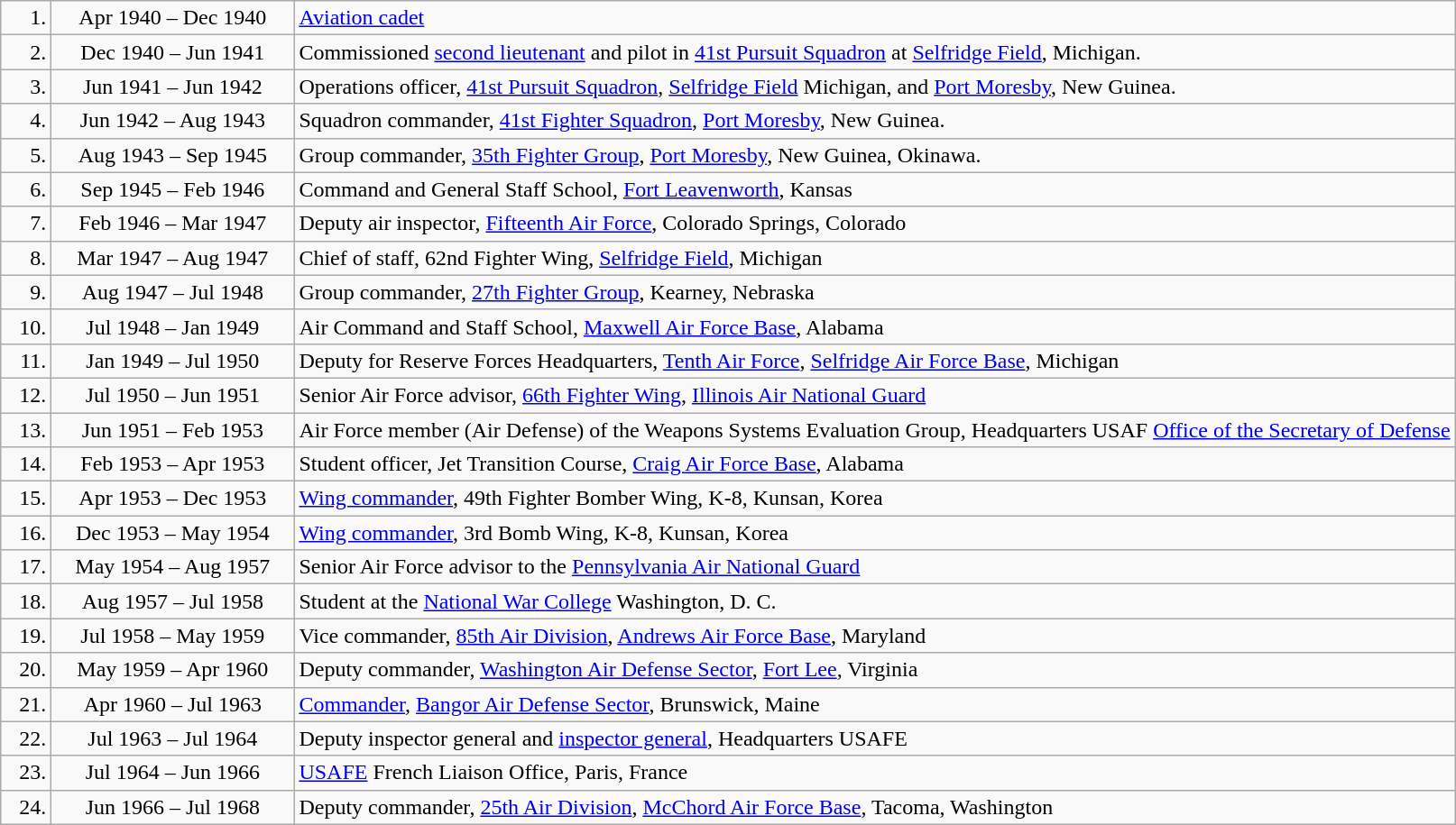<table class="wikitable"||- valign="top">
<tr>
<td align="right" width="30pt">1.</td>
<td align="center" width="172pt">Apr 1940 – Dec 1940</td>
<td><a href='#'>Aviation cadet</a></td>
</tr>
<tr valign="top">
<td align="right" width="30pt">2.</td>
<td align="center" width="172pt">Dec 1940 – Jun 1941</td>
<td>Commissioned <a href='#'>second lieutenant</a> and pilot in <a href='#'>41st Pursuit Squadron</a> at <a href='#'>Selfridge Field</a>, Michigan.</td>
</tr>
<tr valign="top">
<td align="right" width="30pt">3.</td>
<td align="center" width="172pt">Jun 1941 – Jun 1942</td>
<td>Operations officer, <a href='#'>41st Pursuit Squadron</a>, <a href='#'>Selfridge Field</a> Michigan, and <a href='#'>Port Moresby</a>, New Guinea.</td>
</tr>
<tr valign="top">
<td align="right" width="30pt">4.</td>
<td align="center" width="172pt">Jun 1942 – Aug 1943</td>
<td>Squadron commander, <a href='#'>41st Fighter Squadron</a>, <a href='#'>Port Moresby</a>, New Guinea.</td>
</tr>
<tr valign="top">
<td align="right" width="30pt">5.</td>
<td align="center" width="172pt">Aug 1943 – Sep 1945</td>
<td>Group commander, <a href='#'>35th Fighter Group</a>, <a href='#'>Port Moresby</a>, New Guinea, Okinawa.</td>
</tr>
<tr valign="top">
<td align="right" width="30pt">6.</td>
<td align="center" width="172pt">Sep 1945 – Feb 1946</td>
<td>Command and General Staff School, <a href='#'>Fort Leavenworth</a>, Kansas</td>
</tr>
<tr valign="top">
<td align="right" width="30pt">7.</td>
<td align="center" width="172pt">Feb 1946 – Mar 1947</td>
<td>Deputy air inspector, <a href='#'>Fifteenth Air Force</a>, Colorado Springs, Colorado</td>
</tr>
<tr valign="top">
<td align="right" width="30pt">8.</td>
<td align="center" width="172pt">Mar 1947 – Aug 1947</td>
<td>Chief of staff, 62nd Fighter Wing, <a href='#'>Selfridge Field</a>, Michigan</td>
</tr>
<tr valign="top">
<td align="right" width="30pt">9.</td>
<td align="center" width="172pt">Aug 1947 – Jul 1948</td>
<td>Group commander, <a href='#'>27th Fighter Group</a>, Kearney, Nebraska</td>
</tr>
<tr valign="top">
<td align="right" width="30pt">10.</td>
<td align="center" width="172pt">Jul 1948 – Jan 1949</td>
<td>Air Command and Staff School, <a href='#'>Maxwell Air Force Base</a>, Alabama</td>
</tr>
<tr valign="top">
<td align="right" width="30pt">11.</td>
<td align="center" width="172pt">Jan 1949 – Jul 1950</td>
<td>Deputy for Reserve Forces Headquarters, <a href='#'>Tenth Air Force</a>, <a href='#'>Selfridge Air Force Base</a>, Michigan</td>
</tr>
<tr valign="top">
<td align="right" width="30pt">12.</td>
<td align="center" width="172pt">Jul 1950 – Jun 1951</td>
<td>Senior Air Force advisor, <a href='#'>66th Fighter Wing</a>, <a href='#'>Illinois Air National Guard</a></td>
</tr>
<tr valign="top">
<td align="right" width="30pt">13.</td>
<td align="center" width="172pt">Jun 1951 – Feb 1953</td>
<td>Air Force member (Air Defense) of the Weapons Systems Evaluation Group, Headquarters USAF <a href='#'>Office of the Secretary of Defense</a></td>
</tr>
<tr valign="top">
<td align="right" width="30pt">14.</td>
<td align="center" width="172pt">Feb 1953 – Apr 1953</td>
<td>Student officer, Jet Transition Course, <a href='#'>Craig Air Force Base</a>, Alabama</td>
</tr>
<tr valign="top">
<td align="right" width="30pt">15.</td>
<td align="center" width="172pt">Apr 1953 – Dec 1953</td>
<td><a href='#'>Wing commander</a>, 49th Fighter Bomber Wing, K-8, Kunsan, Korea</td>
</tr>
<tr valign="top">
<td align="right" width="30pt">16.</td>
<td align="center" width="172pt">Dec 1953 – May 1954</td>
<td><a href='#'>Wing commander</a>, 3rd Bomb Wing, K-8, Kunsan, Korea</td>
</tr>
<tr valign="top">
<td align="right" width="30pt">17.</td>
<td align="center" width="172pt">May 1954 – Aug 1957</td>
<td>Senior Air Force advisor to the <a href='#'>Pennsylvania Air National Guard</a></td>
</tr>
<tr valign="top">
<td align="right" width="30pt">18.</td>
<td align="center" width="172pt">Aug 1957 – Jul 1958</td>
<td>Student at the <a href='#'>National War College</a> Washington, D. C.</td>
</tr>
<tr valign="top">
<td align="right" width="30pt">19.</td>
<td align="center" width="172pt">Jul 1958 – May 1959</td>
<td>Vice commander, <a href='#'>85th Air Division</a>, <a href='#'>Andrews Air Force Base</a>, Maryland</td>
</tr>
<tr valign="top">
<td align="right" width="30pt">20.</td>
<td align="center" width="172pt">May 1959 – Apr 1960</td>
<td>Deputy commander, <a href='#'>Washington Air Defense Sector</a>, <a href='#'>Fort Lee</a>, Virginia</td>
</tr>
<tr valign="top">
<td align="right" width="30pt">21.</td>
<td align="center" width="172pt">Apr 1960 – Jul 1963</td>
<td><a href='#'>Commander</a>, <a href='#'>Bangor Air Defense Sector</a>, Brunswick, Maine</td>
</tr>
<tr valign="top">
<td align="right" width="30pt">22.</td>
<td align="center" width="172pt">Jul 1963 – Jul 1964</td>
<td>Deputy inspector general and <a href='#'>inspector general</a>, Headquarters USAFE</td>
</tr>
<tr valign="top">
<td align="right" width="30pt">23.</td>
<td align="center" width="172pt">Jul 1964 – Jun 1966</td>
<td><a href='#'>USAFE</a> French Liaison Office, Paris, France</td>
</tr>
<tr valign="top">
<td align="right" width="30pt">24.</td>
<td align="center" width="172pt">Jun 1966 – Jul 1968</td>
<td>Deputy commander, <a href='#'>25th Air Division</a>, <a href='#'>McChord Air Force Base</a>, Tacoma, Washington</td>
</tr>
</table>
